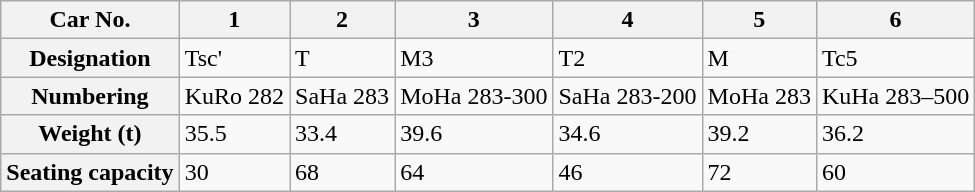<table class="wikitable">
<tr>
<th>Car No.</th>
<th>1</th>
<th>2</th>
<th>3</th>
<th>4</th>
<th>5</th>
<th>6</th>
</tr>
<tr>
<th>Designation</th>
<td>Tsc'</td>
<td>T</td>
<td>M3</td>
<td>T2</td>
<td>M</td>
<td>Tc5</td>
</tr>
<tr>
<th>Numbering</th>
<td>KuRo 282</td>
<td>SaHa 283</td>
<td>MoHa 283-300</td>
<td>SaHa 283-200</td>
<td>MoHa 283</td>
<td>KuHa 283–500</td>
</tr>
<tr>
<th>Weight (t)</th>
<td>35.5</td>
<td>33.4</td>
<td>39.6</td>
<td>34.6</td>
<td>39.2</td>
<td>36.2</td>
</tr>
<tr>
<th>Seating capacity</th>
<td>30</td>
<td>68</td>
<td>64</td>
<td>46</td>
<td>72</td>
<td>60</td>
</tr>
</table>
